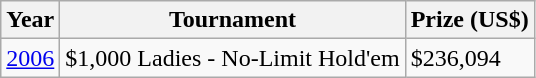<table class="wikitable">
<tr>
<th>Year</th>
<th>Tournament</th>
<th>Prize (US$)</th>
</tr>
<tr>
<td><a href='#'>2006</a></td>
<td>$1,000 Ladies - No-Limit Hold'em</td>
<td>$236,094</td>
</tr>
</table>
